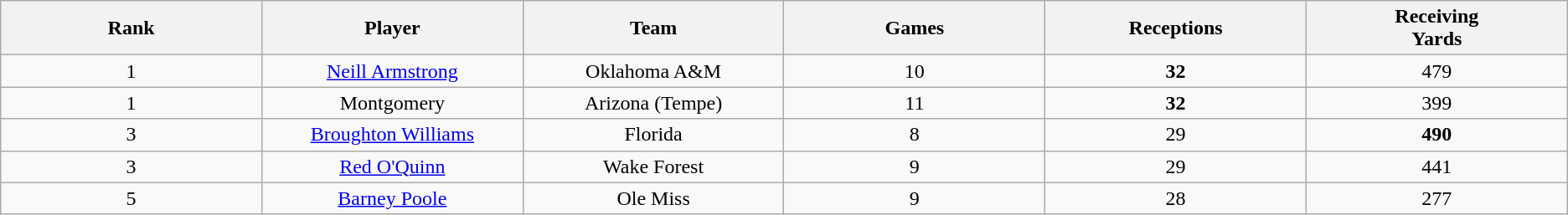<table class="wikitable sortable">
<tr>
<th bgcolor="#DDDDFF" width="10%">Rank</th>
<th bgcolor="#DDDDFF" width="10%">Player</th>
<th bgcolor="#DDDDFF" width="10%">Team</th>
<th bgcolor="#DDDDFF" width="10%">Games</th>
<th bgcolor="#DDDDFF" width="10%">Receptions</th>
<th bgcolor="#DDDDFF" width="10%">Receiving<br>Yards</th>
</tr>
<tr align="center">
<td>1</td>
<td><a href='#'>Neill Armstrong</a></td>
<td>Oklahoma A&M</td>
<td>10</td>
<td><strong>32</strong></td>
<td>479</td>
</tr>
<tr align="center">
<td>1</td>
<td>Montgomery</td>
<td>Arizona (Tempe)</td>
<td>11</td>
<td><strong>32</strong></td>
<td>399</td>
</tr>
<tr align="center">
<td>3</td>
<td><a href='#'>Broughton Williams</a></td>
<td>Florida</td>
<td>8</td>
<td>29</td>
<td><strong>490</strong></td>
</tr>
<tr align="center">
<td>3</td>
<td><a href='#'>Red O'Quinn</a></td>
<td>Wake Forest</td>
<td>9</td>
<td>29</td>
<td>441</td>
</tr>
<tr align="center">
<td>5</td>
<td><a href='#'>Barney Poole</a></td>
<td>Ole Miss</td>
<td>9</td>
<td>28</td>
<td>277</td>
</tr>
</table>
